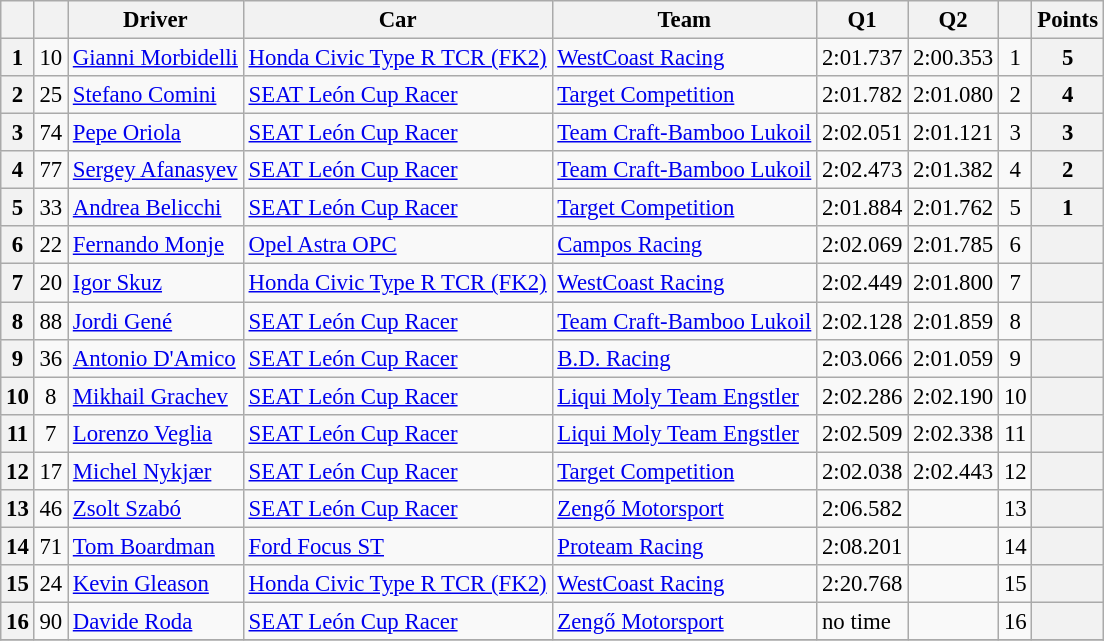<table class="wikitable sortable" style="font-size:95%">
<tr>
<th></th>
<th></th>
<th>Driver</th>
<th>Car</th>
<th>Team</th>
<th>Q1</th>
<th>Q2</th>
<th></th>
<th>Points</th>
</tr>
<tr>
<th>1</th>
<td align=center>10</td>
<td> <a href='#'>Gianni Morbidelli</a></td>
<td><a href='#'>Honda Civic Type R TCR (FK2)</a></td>
<td> <a href='#'>WestCoast Racing</a></td>
<td>2:01.737</td>
<td>2:00.353</td>
<td align=center>1</td>
<th>5</th>
</tr>
<tr>
<th>2</th>
<td align=center>25</td>
<td> <a href='#'>Stefano Comini</a></td>
<td><a href='#'>SEAT León Cup Racer</a></td>
<td> <a href='#'>Target Competition</a></td>
<td>2:01.782</td>
<td>2:01.080</td>
<td align=center>2</td>
<th>4</th>
</tr>
<tr>
<th>3</th>
<td align=center>74</td>
<td> <a href='#'>Pepe Oriola</a></td>
<td><a href='#'>SEAT León Cup Racer</a></td>
<td> <a href='#'>Team Craft-Bamboo Lukoil</a></td>
<td>2:02.051</td>
<td>2:01.121</td>
<td align=center>3</td>
<th>3</th>
</tr>
<tr>
<th>4</th>
<td align=center>77</td>
<td> <a href='#'>Sergey Afanasyev</a></td>
<td><a href='#'>SEAT León Cup Racer</a></td>
<td> <a href='#'>Team Craft-Bamboo Lukoil</a></td>
<td>2:02.473</td>
<td>2:01.382</td>
<td align=center>4</td>
<th>2</th>
</tr>
<tr>
<th>5</th>
<td align=center>33</td>
<td> <a href='#'>Andrea Belicchi</a></td>
<td><a href='#'>SEAT León Cup Racer</a></td>
<td> <a href='#'>Target Competition</a></td>
<td>2:01.884</td>
<td>2:01.762</td>
<td align=center>5</td>
<th>1</th>
</tr>
<tr>
<th>6</th>
<td align=center>22</td>
<td> <a href='#'>Fernando Monje</a></td>
<td><a href='#'>Opel Astra OPC</a></td>
<td> <a href='#'>Campos Racing</a></td>
<td>2:02.069</td>
<td>2:01.785</td>
<td align=center>6</td>
<th></th>
</tr>
<tr>
<th>7</th>
<td align=center>20</td>
<td> <a href='#'>Igor Skuz</a></td>
<td><a href='#'>Honda Civic Type R TCR (FK2)</a></td>
<td> <a href='#'>WestCoast Racing</a></td>
<td>2:02.449</td>
<td>2:01.800</td>
<td align=center>7</td>
<th></th>
</tr>
<tr>
<th>8</th>
<td align=center>88</td>
<td> <a href='#'>Jordi Gené</a></td>
<td><a href='#'>SEAT León Cup Racer</a></td>
<td> <a href='#'>Team Craft-Bamboo Lukoil</a></td>
<td>2:02.128</td>
<td>2:01.859</td>
<td align=center>8</td>
<th></th>
</tr>
<tr>
<th>9</th>
<td align=center>36</td>
<td> <a href='#'>Antonio D'Amico</a></td>
<td><a href='#'>SEAT León Cup Racer</a></td>
<td> <a href='#'>B.D. Racing</a></td>
<td>2:03.066</td>
<td>2:01.059</td>
<td align=center>9</td>
<th></th>
</tr>
<tr>
<th>10</th>
<td align=center>8</td>
<td> <a href='#'>Mikhail Grachev</a></td>
<td><a href='#'>SEAT León Cup Racer</a></td>
<td> <a href='#'>Liqui Moly Team Engstler</a></td>
<td>2:02.286</td>
<td>2:02.190</td>
<td align=center>10</td>
<th></th>
</tr>
<tr>
<th>11</th>
<td align=center>7</td>
<td> <a href='#'>Lorenzo Veglia</a></td>
<td><a href='#'>SEAT León Cup Racer</a></td>
<td> <a href='#'>Liqui Moly Team Engstler</a></td>
<td>2:02.509</td>
<td>2:02.338</td>
<td align=center>11</td>
<th></th>
</tr>
<tr>
<th>12</th>
<td align=center>17</td>
<td> <a href='#'>Michel Nykjær</a></td>
<td><a href='#'>SEAT León Cup Racer</a></td>
<td> <a href='#'>Target Competition</a></td>
<td>2:02.038</td>
<td>2:02.443</td>
<td align=center>12</td>
<th></th>
</tr>
<tr>
<th>13</th>
<td align=center>46</td>
<td> <a href='#'>Zsolt Szabó</a></td>
<td><a href='#'>SEAT León Cup Racer</a></td>
<td> <a href='#'>Zengő Motorsport</a></td>
<td>2:06.582</td>
<td></td>
<td align=center>13</td>
<th></th>
</tr>
<tr>
<th>14</th>
<td align=center>71</td>
<td> <a href='#'>Tom Boardman</a></td>
<td><a href='#'>Ford Focus ST</a></td>
<td> <a href='#'>Proteam Racing</a></td>
<td>2:08.201</td>
<td></td>
<td align=center>14</td>
<th></th>
</tr>
<tr>
<th>15</th>
<td align=center>24</td>
<td> <a href='#'>Kevin Gleason</a></td>
<td><a href='#'>Honda Civic Type R TCR (FK2)</a></td>
<td> <a href='#'>WestCoast Racing</a></td>
<td>2:20.768</td>
<td></td>
<td align=center>15</td>
<th></th>
</tr>
<tr>
<th>16</th>
<td align=center>90</td>
<td> <a href='#'>Davide Roda</a></td>
<td><a href='#'>SEAT León Cup Racer</a></td>
<td> <a href='#'>Zengő Motorsport</a></td>
<td>no time</td>
<td></td>
<td align=center>16</td>
<th></th>
</tr>
<tr>
</tr>
</table>
